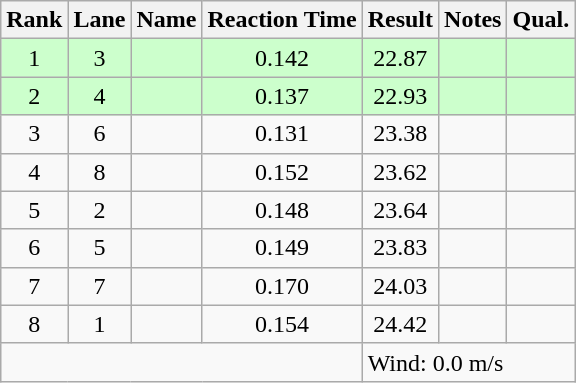<table class="wikitable sortable" style="text-align:center">
<tr>
<th>Rank</th>
<th>Lane</th>
<th>Name</th>
<th>Reaction Time</th>
<th>Result</th>
<th>Notes</th>
<th>Qual.</th>
</tr>
<tr bgcolor=ccffcc>
<td>1</td>
<td>3</td>
<td align="left"></td>
<td>0.142</td>
<td>22.87</td>
<td></td>
<td></td>
</tr>
<tr bgcolor=ccffcc>
<td>2</td>
<td>4</td>
<td align="left"></td>
<td>0.137</td>
<td>22.93</td>
<td></td>
<td></td>
</tr>
<tr>
<td>3</td>
<td>6</td>
<td align="left"></td>
<td>0.131</td>
<td>23.38</td>
<td></td>
<td></td>
</tr>
<tr>
<td>4</td>
<td>8</td>
<td align="left"></td>
<td>0.152</td>
<td>23.62</td>
<td></td>
<td></td>
</tr>
<tr>
<td>5</td>
<td>2</td>
<td align="left"></td>
<td>0.148</td>
<td>23.64</td>
<td></td>
<td></td>
</tr>
<tr>
<td>6</td>
<td>5</td>
<td align="left"></td>
<td>0.149</td>
<td>23.83</td>
<td></td>
<td></td>
</tr>
<tr>
<td>7</td>
<td>7</td>
<td align="left"></td>
<td>0.170</td>
<td>24.03</td>
<td></td>
<td></td>
</tr>
<tr>
<td>8</td>
<td>1</td>
<td align="left"></td>
<td>0.154</td>
<td>24.42</td>
<td></td>
<td></td>
</tr>
<tr class="sortbottom">
<td colspan=4></td>
<td colspan="3" style="text-align:left;">Wind: 0.0 m/s</td>
</tr>
</table>
